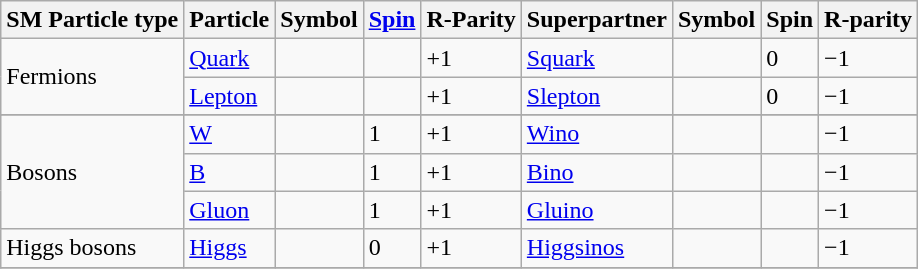<table class="wikitable">
<tr>
<th>SM Particle type</th>
<th>Particle</th>
<th>Symbol</th>
<th><a href='#'>Spin</a></th>
<th>R-Parity</th>
<th>Superpartner</th>
<th>Symbol</th>
<th>Spin</th>
<th>R-parity</th>
</tr>
<tr>
<td rowspan="2">Fermions</td>
<td><a href='#'>Quark</a></td>
<td></td>
<td></td>
<td>+1</td>
<td><a href='#'>Squark</a></td>
<td></td>
<td>0</td>
<td>−1</td>
</tr>
<tr>
<td><a href='#'>Lepton</a></td>
<td></td>
<td></td>
<td>+1</td>
<td><a href='#'>Slepton</a></td>
<td></td>
<td>0</td>
<td>−1</td>
</tr>
<tr>
</tr>
<tr>
<td rowspan="3">Bosons</td>
<td><a href='#'>W</a></td>
<td></td>
<td>1</td>
<td>+1</td>
<td><a href='#'>Wino</a></td>
<td></td>
<td></td>
<td>−1</td>
</tr>
<tr>
<td><a href='#'>B</a></td>
<td></td>
<td>1</td>
<td>+1</td>
<td><a href='#'>Bino</a></td>
<td></td>
<td></td>
<td>−1</td>
</tr>
<tr>
<td><a href='#'>Gluon</a></td>
<td></td>
<td>1</td>
<td>+1</td>
<td><a href='#'>Gluino</a></td>
<td></td>
<td></td>
<td>−1</td>
</tr>
<tr>
<td>Higgs bosons</td>
<td><a href='#'>Higgs</a></td>
<td></td>
<td>0</td>
<td>+1</td>
<td><a href='#'>Higgsinos</a></td>
<td></td>
<td></td>
<td>−1</td>
</tr>
<tr>
</tr>
</table>
